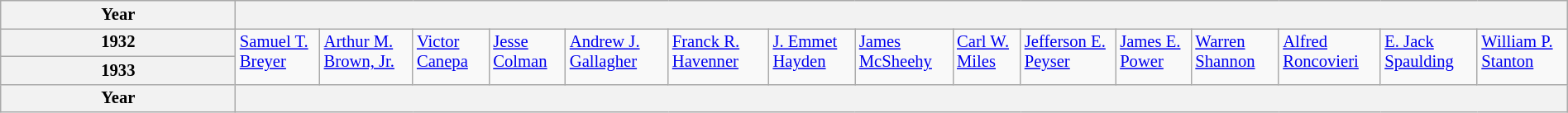<table class="wikitable" width=100% style="font-size: 86%;">
<tr>
<th width="15%">Year</th>
<th colspan="15" align="left"></th>
</tr>
<tr valign=top>
<th>1932</th>
<td rowspan="2"><a href='#'>Samuel T. Breyer</a></td>
<td rowspan="2"><a href='#'>Arthur M. Brown, Jr.</a></td>
<td rowspan="2"><a href='#'>Victor Canepa</a></td>
<td rowspan="2"><a href='#'>Jesse Colman</a></td>
<td rowspan="2"><a href='#'>Andrew J. Gallagher</a></td>
<td rowspan="2"><a href='#'>Franck R. Havenner</a></td>
<td rowspan="2"><a href='#'>J. Emmet Hayden</a></td>
<td rowspan="2"><a href='#'>James McSheehy</a></td>
<td rowspan="2"><a href='#'>Carl W. Miles</a></td>
<td rowspan="2"><a href='#'>Jefferson E. Peyser</a></td>
<td rowspan="2"><a href='#'>James E. Power</a></td>
<td rowspan="2"><a href='#'>Warren Shannon</a></td>
<td rowspan="2"><a href='#'>Alfred Roncovieri</a></td>
<td rowspan="2"><a href='#'>E. Jack Spaulding</a></td>
<td rowspan="2"><a href='#'>William P. Stanton</a></td>
</tr>
<tr valign=top>
<th>1933</th>
</tr>
<tr>
<th width="15%">Year</th>
<th colspan="15" align="left"></th>
</tr>
</table>
